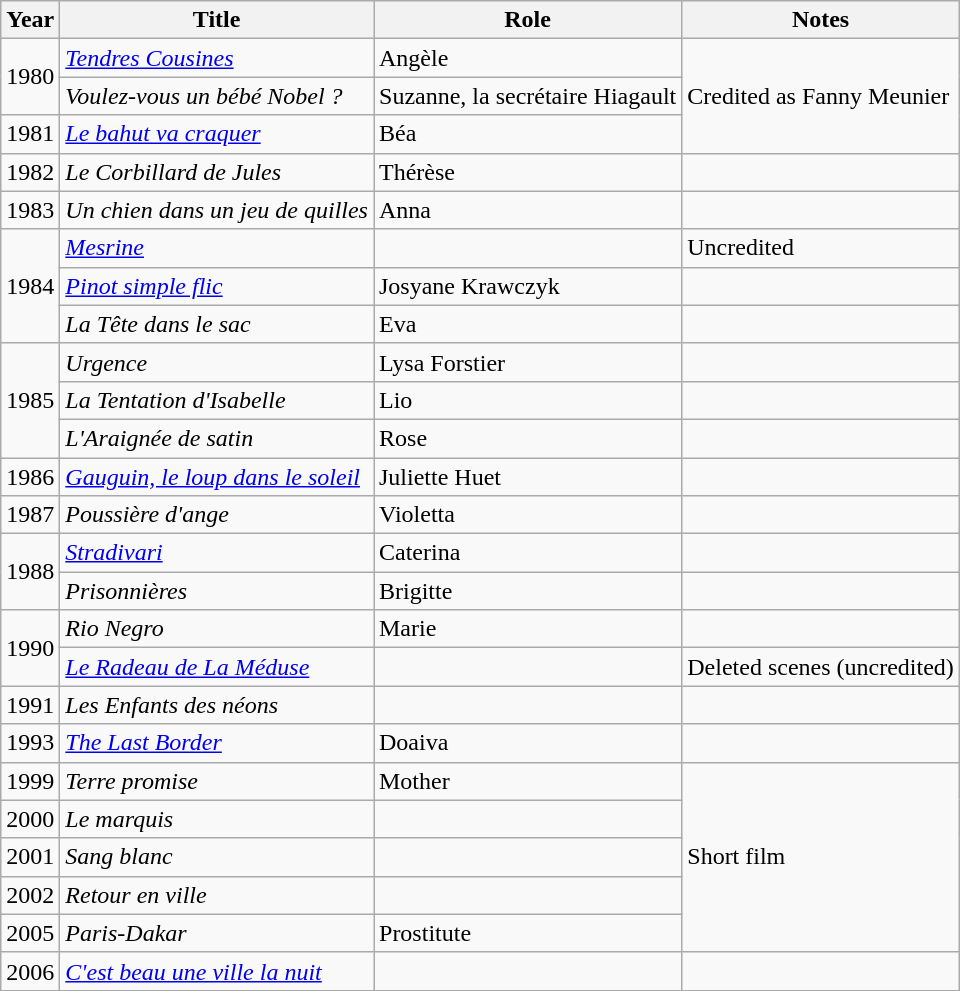<table class="wikitable sortable">
<tr>
<th>Year</th>
<th>Title</th>
<th>Role</th>
<th class="unsortable">Notes</th>
</tr>
<tr>
<td rowspan="2">1980</td>
<td><em><a href='#'>Tendres Cousines</a></em></td>
<td>Angèle</td>
<td rowspan="3">Credited as Fanny Meunier</td>
</tr>
<tr>
<td><em>Voulez-vous un bébé Nobel ?</em></td>
<td>Suzanne, la secrétaire Hiagault</td>
</tr>
<tr>
<td>1981</td>
<td><em><a href='#'>Le bahut va craquer</a></em></td>
<td>Béa</td>
</tr>
<tr>
<td>1982</td>
<td><em>Le Corbillard de Jules</em></td>
<td>Thérèse</td>
<td></td>
</tr>
<tr>
<td>1983</td>
<td><em>Un chien dans un jeu de quilles</em></td>
<td>Anna</td>
<td></td>
</tr>
<tr>
<td rowspan="3">1984</td>
<td><em><a href='#'>Mesrine</a></em></td>
<td></td>
<td>Uncredited</td>
</tr>
<tr>
<td><em><a href='#'>Pinot simple flic</a></em></td>
<td>Josyane Krawczyk</td>
<td></td>
</tr>
<tr>
<td><em>La Tête dans le sac</em></td>
<td>Eva</td>
<td></td>
</tr>
<tr>
<td rowspan="3">1985</td>
<td><em>Urgence</em></td>
<td>Lysa Forstier</td>
<td></td>
</tr>
<tr>
<td><em>La Tentation d'Isabelle</em></td>
<td>Lio</td>
<td></td>
</tr>
<tr>
<td><em>L'Araignée de satin</em></td>
<td>Rose</td>
<td></td>
</tr>
<tr>
<td>1986</td>
<td><em><a href='#'>Gauguin, le loup dans le soleil</a></em></td>
<td>Juliette Huet</td>
<td></td>
</tr>
<tr>
<td>1987</td>
<td><em>Poussière d'ange</em></td>
<td>Violetta</td>
<td></td>
</tr>
<tr>
<td rowspan="2">1988</td>
<td><em><a href='#'>Stradivari</a></em></td>
<td>Caterina</td>
<td></td>
</tr>
<tr>
<td><em>Prisonnières</em></td>
<td>Brigitte</td>
<td></td>
</tr>
<tr>
<td rowspan="2">1990</td>
<td><em>Rio Negro</em></td>
<td>Marie</td>
<td></td>
</tr>
<tr>
<td><em><a href='#'>Le Radeau de La Méduse</a></em></td>
<td></td>
<td>Deleted scenes (uncredited)</td>
</tr>
<tr>
<td>1991</td>
<td><em>Les Enfants des néons</em></td>
<td></td>
<td></td>
</tr>
<tr>
<td>1993</td>
<td><em><a href='#'>The Last Border</a></em></td>
<td>Doaiva</td>
<td></td>
</tr>
<tr>
<td>1999</td>
<td><em>Terre promise</em></td>
<td>Mother</td>
<td rowspan="5">Short film</td>
</tr>
<tr>
<td>2000</td>
<td><em>Le marquis</em></td>
<td></td>
</tr>
<tr>
<td>2001</td>
<td><em>Sang blanc</em></td>
<td></td>
</tr>
<tr>
<td>2002</td>
<td><em>Retour en ville</em></td>
<td></td>
</tr>
<tr>
<td>2005</td>
<td><em>Paris-Dakar</em></td>
<td>Prostitute</td>
</tr>
<tr>
<td>2006</td>
<td><em><a href='#'>C'est beau une ville la nuit</a></em></td>
<td></td>
<td></td>
</tr>
</table>
